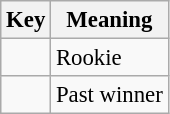<table class="wikitable" style="font-size: 95%;">
<tr>
<th>Key</th>
<th>Meaning</th>
</tr>
<tr>
<td align="center"><strong></strong></td>
<td>Rookie</td>
</tr>
<tr>
<td align="center"><strong></strong></td>
<td>Past winner</td>
</tr>
</table>
